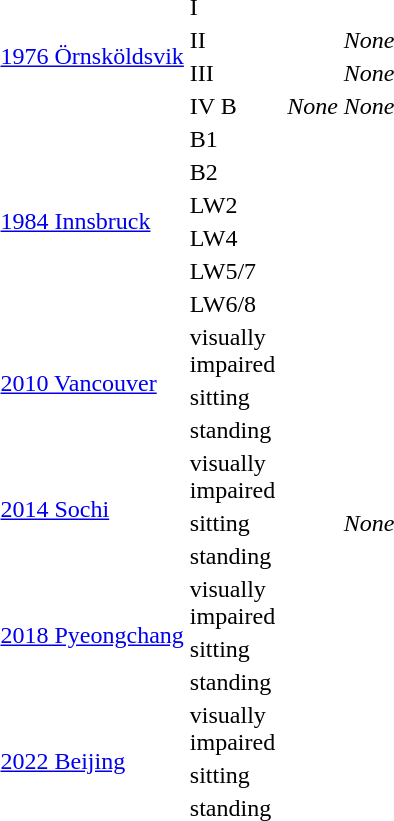<table>
<tr>
<td rowspan="4"><a href='#'>1976 Örnsköldsvik</a><br></td>
<td>I</td>
<td></td>
<td></td>
<td></td>
</tr>
<tr>
<td>II</td>
<td></td>
<td></td>
<td align="center"><em>None</em></td>
</tr>
<tr>
<td>III</td>
<td></td>
<td></td>
<td align="center"><em>None</em></td>
</tr>
<tr>
<td>IV B</td>
<td></td>
<td align="center"><em>None</em></td>
<td align="center"><em>None</em></td>
</tr>
<tr>
<td rowspan="6"><a href='#'>1984 Innsbruck</a><br></td>
<td>B1</td>
<td></td>
<td></td>
<td></td>
</tr>
<tr>
<td>B2</td>
<td></td>
<td></td>
<td></td>
</tr>
<tr>
<td>LW2</td>
<td></td>
<td></td>
<td></td>
</tr>
<tr>
<td>LW4</td>
<td></td>
<td></td>
<td></td>
</tr>
<tr>
<td>LW5/7</td>
<td></td>
<td></td>
<td></td>
</tr>
<tr>
<td>LW6/8</td>
<td></td>
<td></td>
<td></td>
</tr>
<tr>
<td rowspan="3"><a href='#'>2010 Vancouver</a><br></td>
<td>visually <br>impaired</td>
<td></td>
<td></td>
<td></td>
</tr>
<tr>
<td>sitting</td>
<td></td>
<td></td>
<td></td>
</tr>
<tr>
<td>standing</td>
<td></td>
<td></td>
<td></td>
</tr>
<tr>
<td rowspan="3"><a href='#'>2014 Sochi</a><br></td>
<td>visually <br>impaired</td>
<td></td>
<td></td>
<td></td>
</tr>
<tr>
<td>sitting</td>
<td></td>
<td></td>
<td align="center"><em>None</em></td>
</tr>
<tr>
<td>standing</td>
<td></td>
<td></td>
<td></td>
</tr>
<tr>
<td rowspan="3"><a href='#'>2018 Pyeongchang</a><br></td>
<td>visually <br>impaired</td>
<td></td>
<td></td>
<td></td>
</tr>
<tr>
<td>sitting</td>
<td></td>
<td></td>
<td></td>
</tr>
<tr>
<td>standing</td>
<td></td>
<td></td>
<td></td>
</tr>
<tr>
<td rowspan="3"><a href='#'>2022 Beijing</a><br></td>
<td>visually <br>impaired</td>
<td></td>
<td></td>
<td></td>
</tr>
<tr>
<td>sitting</td>
<td></td>
<td></td>
<td></td>
</tr>
<tr>
<td>standing</td>
<td></td>
<td></td>
<td></td>
</tr>
</table>
